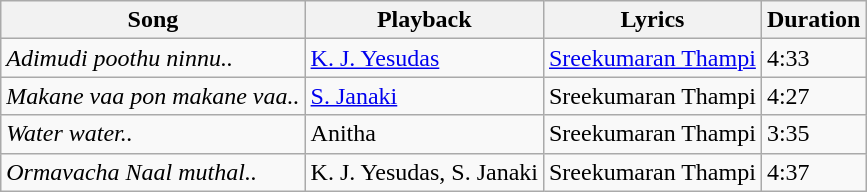<table class="wikitable" border="1">
<tr>
<th>Song</th>
<th>Playback</th>
<th>Lyrics</th>
<th>Duration</th>
</tr>
<tr>
<td><em>Adimudi poothu ninnu..</em></td>
<td><a href='#'>K. J. Yesudas</a></td>
<td><a href='#'>Sreekumaran Thampi</a></td>
<td>4:33</td>
</tr>
<tr>
<td><em>Makane vaa pon makane vaa..</em></td>
<td><a href='#'>S. Janaki</a></td>
<td>Sreekumaran Thampi</td>
<td>4:27</td>
</tr>
<tr>
<td><em>Water water..</em></td>
<td>Anitha</td>
<td>Sreekumaran Thampi</td>
<td>3:35</td>
</tr>
<tr>
<td><em>Ormavacha Naal muthal..</em></td>
<td>K. J. Yesudas, S. Janaki</td>
<td>Sreekumaran Thampi</td>
<td>4:37</td>
</tr>
</table>
